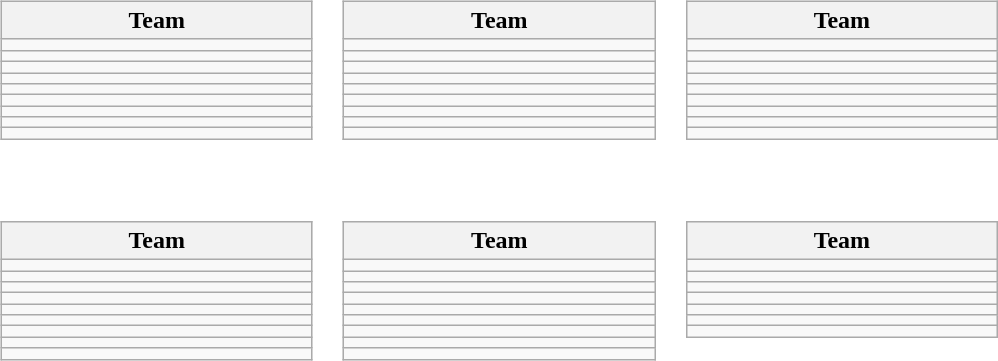<table>
<tr>
<td><br><table class="wikitable">
<tr>
<th width="200">Team</th>
</tr>
<tr>
<td><strong></strong></td>
</tr>
<tr>
<td><strong></strong></td>
</tr>
<tr>
<td><strong></strong></td>
</tr>
<tr>
<td><strong></strong></td>
</tr>
<tr>
<td><strong></strong></td>
</tr>
<tr>
<td><strong></strong></td>
</tr>
<tr>
<td><strong></strong></td>
</tr>
<tr>
<td><strong></strong></td>
</tr>
<tr>
<td><strong></strong></td>
</tr>
</table>
</td>
<td><br><table class="wikitable">
<tr>
<th width="200">Team</th>
</tr>
<tr>
<td></td>
</tr>
<tr>
<td></td>
</tr>
<tr>
<td></td>
</tr>
<tr>
<td><strong> </strong></td>
</tr>
<tr>
<td><strong></strong></td>
</tr>
<tr>
<td><strong></strong></td>
</tr>
<tr>
<td></td>
</tr>
<tr>
<td></td>
</tr>
<tr>
<td></td>
</tr>
</table>
</td>
<td><br><table class="wikitable">
<tr>
<th width="200">Team</th>
</tr>
<tr>
<td></td>
</tr>
<tr>
<td></td>
</tr>
<tr>
<td></td>
</tr>
<tr>
<td><strong></strong></td>
</tr>
<tr>
<td></td>
</tr>
<tr>
<td><strong> </strong></td>
</tr>
<tr>
<td><strong> </strong></td>
</tr>
<tr>
<td></td>
</tr>
<tr>
<td></td>
</tr>
</table>
</td>
</tr>
<tr valign="top">
<td><br><table class="wikitable">
<tr>
<th width="200">Team</th>
</tr>
<tr>
<td></td>
</tr>
<tr>
<td></td>
</tr>
<tr>
<td></td>
</tr>
<tr>
<td></td>
</tr>
<tr>
<td></td>
</tr>
<tr>
<td></td>
</tr>
<tr>
<td></td>
</tr>
<tr>
<td></td>
</tr>
<tr>
<td></td>
</tr>
</table>
</td>
<td><br><table class="wikitable">
<tr>
<th width="200">Team</th>
</tr>
<tr>
<td></td>
</tr>
<tr>
<td></td>
</tr>
<tr>
<td></td>
</tr>
<tr>
<td></td>
</tr>
<tr>
<td></td>
</tr>
<tr>
<td></td>
</tr>
<tr>
<td></td>
</tr>
<tr>
<td></td>
</tr>
<tr>
<td></td>
</tr>
</table>
</td>
<td><br><table class="wikitable">
<tr>
<th width="200">Team</th>
</tr>
<tr>
<td></td>
</tr>
<tr>
<td></td>
</tr>
<tr>
<td></td>
</tr>
<tr>
<td></td>
</tr>
<tr>
<td></td>
</tr>
<tr>
<td></td>
</tr>
<tr>
<td></td>
</tr>
</table>
</td>
</tr>
</table>
